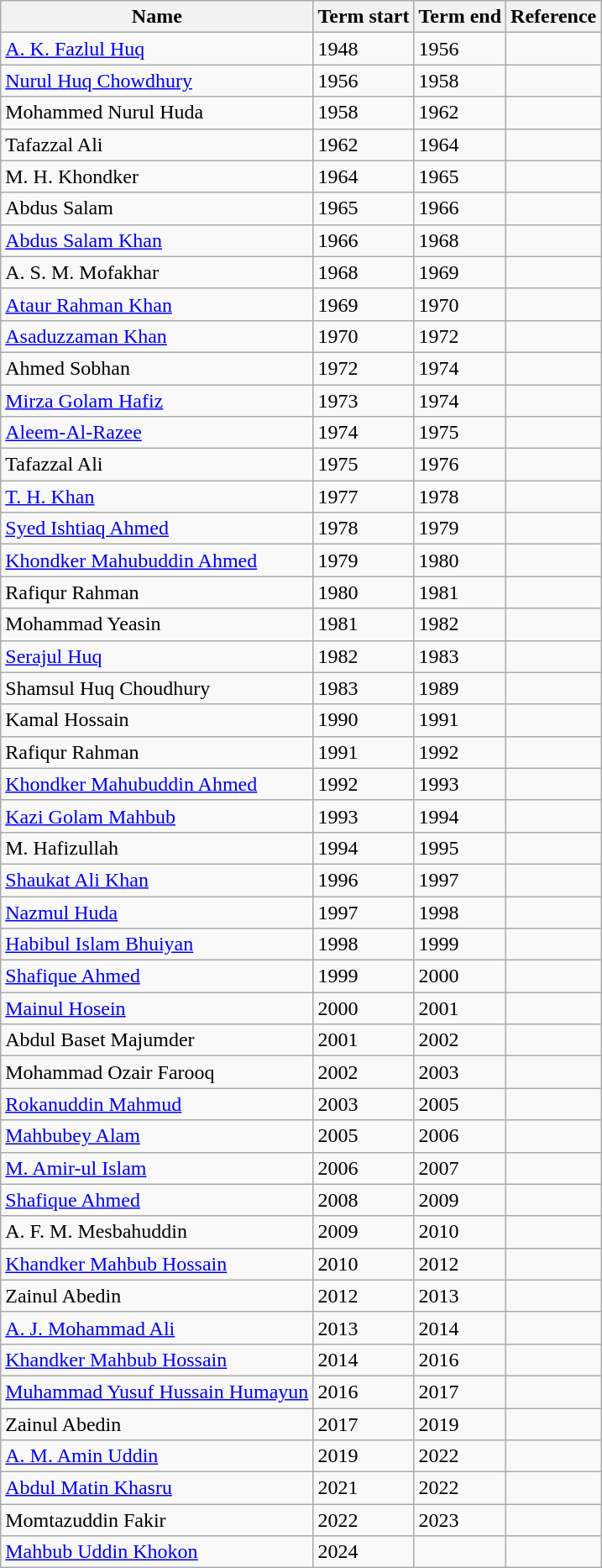<table class="wikitable">
<tr>
<th>Name</th>
<th>Term start</th>
<th>Term end</th>
<th>Reference</th>
</tr>
<tr>
<td><a href='#'>A. K. Fazlul Huq</a></td>
<td>1948</td>
<td>1956</td>
<td></td>
</tr>
<tr>
<td><a href='#'>Nurul Huq Chowdhury</a></td>
<td>1956</td>
<td>1958</td>
<td></td>
</tr>
<tr>
<td>Mohammed Nurul Huda</td>
<td>1958</td>
<td>1962</td>
<td></td>
</tr>
<tr>
<td>Tafazzal Ali</td>
<td>1962</td>
<td>1964</td>
<td></td>
</tr>
<tr>
<td>M. H. Khondker</td>
<td>1964</td>
<td>1965</td>
<td></td>
</tr>
<tr>
<td>Abdus Salam</td>
<td>1965</td>
<td>1966</td>
<td></td>
</tr>
<tr>
<td><a href='#'>Abdus Salam Khan</a></td>
<td>1966</td>
<td>1968</td>
<td></td>
</tr>
<tr>
<td>A. S. M. Mofakhar</td>
<td>1968</td>
<td>1969</td>
<td></td>
</tr>
<tr>
<td><a href='#'>Ataur Rahman Khan</a></td>
<td>1969</td>
<td>1970</td>
<td></td>
</tr>
<tr>
<td><a href='#'>Asaduzzaman Khan</a></td>
<td>1970</td>
<td>1972</td>
<td></td>
</tr>
<tr>
<td>Ahmed Sobhan</td>
<td>1972</td>
<td>1974</td>
<td></td>
</tr>
<tr>
<td><a href='#'>Mirza Golam Hafiz</a></td>
<td>1973</td>
<td>1974</td>
<td></td>
</tr>
<tr>
<td><a href='#'>Aleem-Al-Razee</a></td>
<td>1974</td>
<td>1975</td>
<td></td>
</tr>
<tr>
<td>Tafazzal Ali</td>
<td>1975</td>
<td>1976</td>
<td></td>
</tr>
<tr>
<td><a href='#'>T. H. Khan</a></td>
<td>1977</td>
<td>1978</td>
<td></td>
</tr>
<tr>
<td><a href='#'>Syed Ishtiaq Ahmed</a></td>
<td>1978</td>
<td>1979</td>
<td></td>
</tr>
<tr>
<td><a href='#'>Khondker Mahubuddin Ahmed</a></td>
<td>1979</td>
<td>1980</td>
<td></td>
</tr>
<tr>
<td>Rafiqur Rahman</td>
<td>1980</td>
<td>1981</td>
<td></td>
</tr>
<tr>
<td>Mohammad Yeasin</td>
<td>1981</td>
<td>1982</td>
<td></td>
</tr>
<tr>
<td><a href='#'>Serajul Huq</a></td>
<td>1982</td>
<td>1983</td>
<td></td>
</tr>
<tr>
<td>Shamsul Huq Choudhury</td>
<td>1983</td>
<td>1989</td>
<td></td>
</tr>
<tr>
<td>Kamal Hossain</td>
<td>1990</td>
<td>1991</td>
<td></td>
</tr>
<tr>
<td>Rafiqur Rahman</td>
<td>1991</td>
<td>1992</td>
<td></td>
</tr>
<tr>
<td><a href='#'>Khondker Mahubuddin Ahmed</a></td>
<td>1992</td>
<td>1993</td>
<td></td>
</tr>
<tr>
<td><a href='#'>Kazi Golam Mahbub</a></td>
<td>1993</td>
<td>1994</td>
<td></td>
</tr>
<tr>
<td>M. Hafizullah</td>
<td>1994</td>
<td>1995</td>
<td></td>
</tr>
<tr>
<td><a href='#'>Shaukat Ali Khan</a></td>
<td>1996</td>
<td>1997</td>
<td></td>
</tr>
<tr>
<td><a href='#'>Nazmul Huda</a></td>
<td>1997</td>
<td>1998</td>
<td></td>
</tr>
<tr>
<td><a href='#'>Habibul Islam Bhuiyan</a></td>
<td>1998</td>
<td>1999</td>
<td></td>
</tr>
<tr>
<td><a href='#'>Shafique Ahmed</a></td>
<td>1999</td>
<td>2000</td>
<td></td>
</tr>
<tr>
<td><a href='#'>Mainul Hosein</a></td>
<td>2000</td>
<td>2001</td>
<td></td>
</tr>
<tr>
<td>Abdul Baset Majumder</td>
<td>2001</td>
<td>2002</td>
<td></td>
</tr>
<tr>
<td>Mohammad Ozair Farooq</td>
<td>2002</td>
<td>2003</td>
<td></td>
</tr>
<tr>
<td><a href='#'>Rokanuddin Mahmud</a></td>
<td>2003</td>
<td>2005</td>
<td></td>
</tr>
<tr>
<td><a href='#'>Mahbubey Alam</a></td>
<td>2005</td>
<td>2006</td>
<td></td>
</tr>
<tr>
<td><a href='#'>M. Amir-ul Islam</a></td>
<td>2006</td>
<td>2007</td>
<td></td>
</tr>
<tr>
<td><a href='#'>Shafique Ahmed</a></td>
<td>2008</td>
<td>2009</td>
<td></td>
</tr>
<tr>
<td>A. F. M. Mesbahuddin</td>
<td>2009</td>
<td>2010</td>
<td></td>
</tr>
<tr>
<td><a href='#'>Khandker Mahbub Hossain</a></td>
<td>2010</td>
<td>2012</td>
<td></td>
</tr>
<tr>
<td>Zainul Abedin</td>
<td>2012</td>
<td>2013</td>
<td></td>
</tr>
<tr>
<td><a href='#'>A. J. Mohammad Ali</a></td>
<td>2013</td>
<td>2014</td>
<td></td>
</tr>
<tr>
<td><a href='#'>Khandker Mahbub Hossain</a></td>
<td>2014</td>
<td>2016</td>
<td></td>
</tr>
<tr>
<td><a href='#'>Muhammad Yusuf Hussain Humayun</a></td>
<td>2016</td>
<td>2017</td>
<td></td>
</tr>
<tr>
<td>Zainul Abedin</td>
<td>2017</td>
<td>2019</td>
<td></td>
</tr>
<tr>
<td><a href='#'>A. M. Amin Uddin</a></td>
<td>2019</td>
<td>2022</td>
<td></td>
</tr>
<tr>
<td><a href='#'>Abdul Matin Khasru</a></td>
<td>2021</td>
<td>2022</td>
<td></td>
</tr>
<tr>
<td>Momtazuddin Fakir</td>
<td>2022</td>
<td>2023</td>
<td></td>
</tr>
<tr>
<td><a href='#'>Mahbub Uddin Khokon</a></td>
<td>2024</td>
<td></td>
<td></td>
</tr>
</table>
